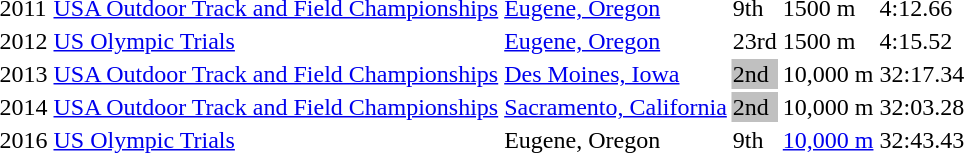<table>
<tr>
<td>2011</td>
<td><a href='#'>USA Outdoor Track and Field Championships</a></td>
<td><a href='#'>Eugene, Oregon</a></td>
<td>9th</td>
<td>1500 m</td>
<td>4:12.66</td>
</tr>
<tr>
<td>2012</td>
<td><a href='#'>US Olympic Trials</a></td>
<td><a href='#'>Eugene, Oregon</a></td>
<td>23rd</td>
<td>1500 m</td>
<td>4:15.52</td>
</tr>
<tr>
<td>2013</td>
<td><a href='#'>USA Outdoor Track and Field Championships</a></td>
<td><a href='#'>Des Moines, Iowa</a></td>
<td style="background:silver;">2nd</td>
<td>10,000 m</td>
<td>32:17.34</td>
</tr>
<tr>
<td>2014</td>
<td><a href='#'>USA Outdoor Track and Field Championships</a></td>
<td><a href='#'>Sacramento, California</a></td>
<td style="background:silver;">2nd</td>
<td>10,000 m</td>
<td>32:03.28</td>
</tr>
<tr>
<td>2016</td>
<td><a href='#'>US Olympic Trials</a></td>
<td>Eugene, Oregon</td>
<td>9th</td>
<td><a href='#'>10,000 m</a></td>
<td>32:43.43</td>
</tr>
</table>
